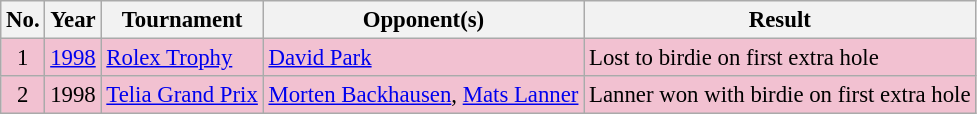<table class="wikitable" style="font-size:95%;">
<tr>
<th>No.</th>
<th>Year</th>
<th>Tournament</th>
<th>Opponent(s)</th>
<th>Result</th>
</tr>
<tr style="background:#F2C1D1;">
<td align=center>1</td>
<td><a href='#'>1998</a></td>
<td><a href='#'>Rolex Trophy</a></td>
<td> <a href='#'>David Park</a></td>
<td>Lost to birdie on first extra hole</td>
</tr>
<tr style="background:#F2C1D1;">
<td align=center>2</td>
<td>1998</td>
<td><a href='#'>Telia Grand Prix</a></td>
<td> <a href='#'>Morten Backhausen</a>,  <a href='#'>Mats Lanner</a></td>
<td>Lanner won with birdie on first extra hole</td>
</tr>
</table>
